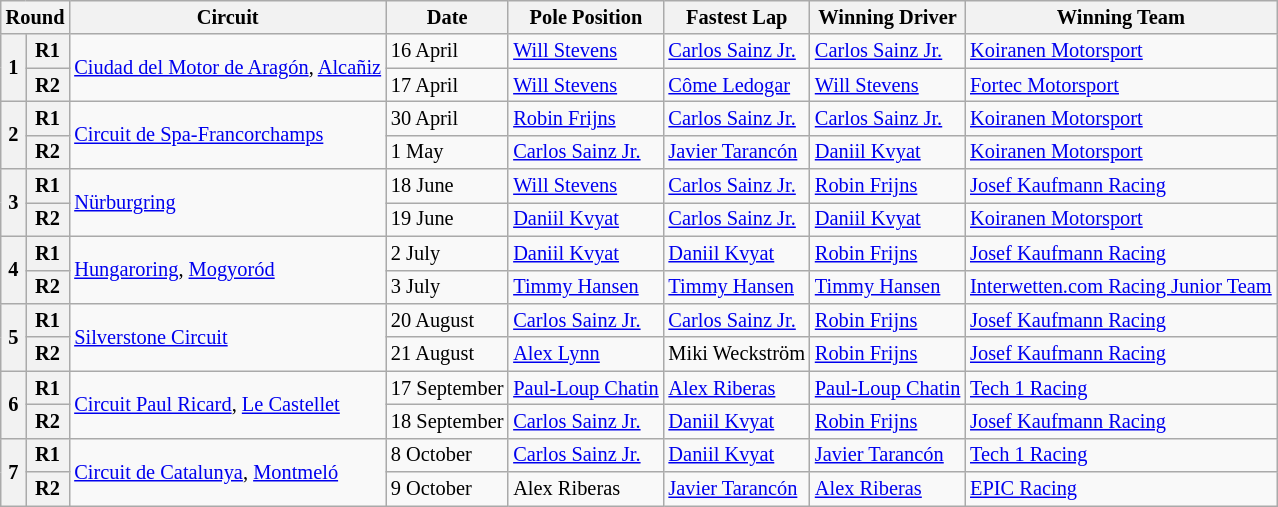<table class="wikitable" style="font-size: 85%">
<tr>
<th colspan=2>Round</th>
<th>Circuit</th>
<th>Date</th>
<th>Pole Position</th>
<th>Fastest Lap</th>
<th>Winning Driver</th>
<th>Winning Team</th>
</tr>
<tr>
<th rowspan=2>1</th>
<th>R1</th>
<td rowspan=2 nowrap><a href='#'>Ciudad del Motor de Aragón</a>, <a href='#'>Alcañiz</a></td>
<td>16 April</td>
<td> <a href='#'>Will Stevens</a></td>
<td> <a href='#'>Carlos Sainz Jr.</a></td>
<td> <a href='#'>Carlos Sainz Jr.</a></td>
<td> <a href='#'>Koiranen Motorsport</a></td>
</tr>
<tr>
<th>R2</th>
<td>17 April</td>
<td> <a href='#'>Will Stevens</a></td>
<td> <a href='#'>Côme Ledogar</a></td>
<td> <a href='#'>Will Stevens</a></td>
<td> <a href='#'>Fortec Motorsport</a></td>
</tr>
<tr>
<th rowspan=2>2</th>
<th>R1</th>
<td rowspan=2> <a href='#'>Circuit de Spa-Francorchamps</a></td>
<td>30 April</td>
<td> <a href='#'>Robin Frijns</a></td>
<td> <a href='#'>Carlos Sainz Jr.</a></td>
<td> <a href='#'>Carlos Sainz Jr.</a></td>
<td> <a href='#'>Koiranen Motorsport</a></td>
</tr>
<tr>
<th>R2</th>
<td>1 May</td>
<td> <a href='#'>Carlos Sainz Jr.</a></td>
<td> <a href='#'>Javier Tarancón</a></td>
<td> <a href='#'>Daniil Kvyat</a></td>
<td> <a href='#'>Koiranen Motorsport</a></td>
</tr>
<tr>
<th rowspan=2>3</th>
<th>R1</th>
<td rowspan=2> <a href='#'>Nürburgring</a></td>
<td>18 June</td>
<td> <a href='#'>Will Stevens</a></td>
<td> <a href='#'>Carlos Sainz Jr.</a></td>
<td> <a href='#'>Robin Frijns</a></td>
<td> <a href='#'>Josef Kaufmann Racing</a></td>
</tr>
<tr>
<th>R2</th>
<td>19 June</td>
<td> <a href='#'>Daniil Kvyat</a></td>
<td> <a href='#'>Carlos Sainz Jr.</a></td>
<td> <a href='#'>Daniil Kvyat</a></td>
<td> <a href='#'>Koiranen Motorsport</a></td>
</tr>
<tr>
<th rowspan=2>4</th>
<th>R1</th>
<td rowspan=2> <a href='#'>Hungaroring</a>, <a href='#'>Mogyoród</a></td>
<td>2 July</td>
<td> <a href='#'>Daniil Kvyat</a></td>
<td> <a href='#'>Daniil Kvyat</a></td>
<td> <a href='#'>Robin Frijns</a></td>
<td> <a href='#'>Josef Kaufmann Racing</a></td>
</tr>
<tr>
<th>R2</th>
<td>3 July</td>
<td> <a href='#'>Timmy Hansen</a></td>
<td> <a href='#'>Timmy Hansen</a></td>
<td> <a href='#'>Timmy Hansen</a></td>
<td nowrap> <a href='#'>Interwetten.com Racing Junior Team</a></td>
</tr>
<tr>
<th rowspan=2>5</th>
<th>R1</th>
<td rowspan=2> <a href='#'>Silverstone Circuit</a></td>
<td>20 August</td>
<td> <a href='#'>Carlos Sainz Jr.</a></td>
<td> <a href='#'>Carlos Sainz Jr.</a></td>
<td> <a href='#'>Robin Frijns</a></td>
<td> <a href='#'>Josef Kaufmann Racing</a></td>
</tr>
<tr>
<th>R2</th>
<td>21 August</td>
<td> <a href='#'>Alex Lynn</a></td>
<td> Miki Weckström</td>
<td> <a href='#'>Robin Frijns</a></td>
<td> <a href='#'>Josef Kaufmann Racing</a></td>
</tr>
<tr>
<th rowspan=2>6</th>
<th>R1</th>
<td rowspan=2> <a href='#'>Circuit Paul Ricard</a>, <a href='#'>Le Castellet</a></td>
<td nowrap>17 September</td>
<td nowrap> <a href='#'>Paul-Loup Chatin</a></td>
<td> <a href='#'>Alex Riberas</a></td>
<td nowrap> <a href='#'>Paul-Loup Chatin</a></td>
<td> <a href='#'>Tech 1 Racing</a></td>
</tr>
<tr>
<th>R2</th>
<td>18 September</td>
<td> <a href='#'>Carlos Sainz Jr.</a></td>
<td> <a href='#'>Daniil Kvyat</a></td>
<td> <a href='#'>Robin Frijns</a></td>
<td> <a href='#'>Josef Kaufmann Racing</a></td>
</tr>
<tr>
<th rowspan=2>7</th>
<th>R1</th>
<td rowspan=2> <a href='#'>Circuit de Catalunya</a>, <a href='#'>Montmeló</a></td>
<td>8 October</td>
<td> <a href='#'>Carlos Sainz Jr.</a></td>
<td> <a href='#'>Daniil Kvyat</a></td>
<td> <a href='#'>Javier Tarancón</a></td>
<td> <a href='#'>Tech 1 Racing</a></td>
</tr>
<tr>
<th>R2</th>
<td>9 October</td>
<td> Alex Riberas</td>
<td nowrap> <a href='#'>Javier Tarancón</a></td>
<td> <a href='#'>Alex Riberas</a></td>
<td> <a href='#'>EPIC Racing</a></td>
</tr>
</table>
